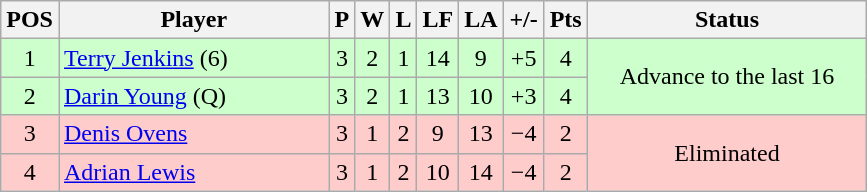<table class="wikitable" style="text-align:center; margin: 1em auto 1em auto, align:left">
<tr>
<th width=20>POS</th>
<th width=173>Player</th>
<th width=3>P</th>
<th width=3>W</th>
<th width=3>L</th>
<th width=20>LF</th>
<th width=20>LA</th>
<th width=20>+/-</th>
<th width=20>Pts</th>
<th width=179>Status</th>
</tr>
<tr style="background:#CCFFCC;">
<td>1</td>
<td style="text-align:left;"> <a href='#'>Terry Jenkins</a> (6)</td>
<td>3</td>
<td>2</td>
<td>1</td>
<td>14</td>
<td>9</td>
<td>+5</td>
<td>4</td>
<td rowspan=2>Advance to the last 16</td>
</tr>
<tr style="background:#CCFFCC;">
<td>2</td>
<td style="text-align:left;"> <a href='#'>Darin Young</a> (Q)</td>
<td>3</td>
<td>2</td>
<td>1</td>
<td>13</td>
<td>10</td>
<td>+3</td>
<td>4</td>
</tr>
<tr style="background:#FFCCCC;">
<td>3</td>
<td style="text-align:left;"> <a href='#'>Denis Ovens</a></td>
<td>3</td>
<td>1</td>
<td>2</td>
<td>9</td>
<td>13</td>
<td>−4</td>
<td>2</td>
<td rowspan=2>Eliminated</td>
</tr>
<tr style="background:#FFCCCC;">
<td>4</td>
<td style="text-align:left;"> <a href='#'>Adrian Lewis</a></td>
<td>3</td>
<td>1</td>
<td>2</td>
<td>10</td>
<td>14</td>
<td>−4</td>
<td>2</td>
</tr>
</table>
